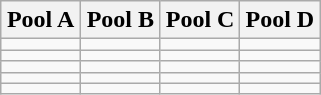<table class="wikitable">
<tr>
<th width=25%>Pool A</th>
<th width=25%>Pool B</th>
<th width=25%>Pool C</th>
<th width=25%>Pool D</th>
</tr>
<tr>
<td></td>
<td></td>
<td></td>
<td></td>
</tr>
<tr>
<td></td>
<td></td>
<td></td>
<td></td>
</tr>
<tr>
<td></td>
<td></td>
<td></td>
<td></td>
</tr>
<tr>
<td></td>
<td></td>
<td></td>
<td></td>
</tr>
<tr>
<td></td>
<td></td>
<td></td>
<td></td>
</tr>
</table>
